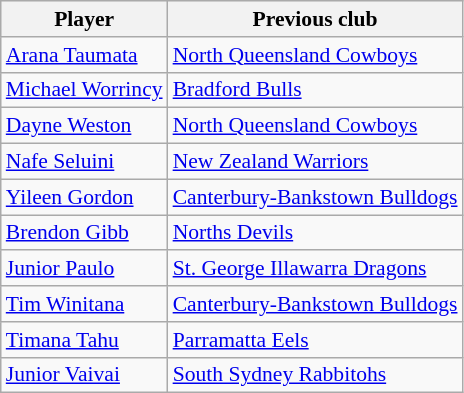<table class="wikitable" style="font-size:90%">
<tr bgcolor="#efefef">
<th>Player</th>
<th>Previous club</th>
</tr>
<tr>
<td><a href='#'>Arana Taumata</a></td>
<td><a href='#'>North Queensland Cowboys</a></td>
</tr>
<tr>
<td><a href='#'>Michael Worrincy</a></td>
<td><a href='#'>Bradford Bulls</a></td>
</tr>
<tr>
<td><a href='#'>Dayne Weston</a></td>
<td><a href='#'>North Queensland Cowboys</a></td>
</tr>
<tr>
<td><a href='#'>Nafe Seluini</a></td>
<td><a href='#'>New Zealand Warriors</a></td>
</tr>
<tr>
<td><a href='#'>Yileen Gordon</a></td>
<td><a href='#'>Canterbury-Bankstown Bulldogs</a></td>
</tr>
<tr>
<td><a href='#'>Brendon Gibb</a></td>
<td><a href='#'>Norths Devils</a></td>
</tr>
<tr>
<td><a href='#'>Junior Paulo</a></td>
<td><a href='#'>St. George Illawarra Dragons</a></td>
</tr>
<tr>
<td><a href='#'>Tim Winitana</a></td>
<td><a href='#'>Canterbury-Bankstown Bulldogs</a></td>
</tr>
<tr>
<td><a href='#'>Timana Tahu</a></td>
<td><a href='#'>Parramatta Eels</a></td>
</tr>
<tr>
<td><a href='#'>Junior Vaivai</a></td>
<td><a href='#'>South Sydney Rabbitohs</a></td>
</tr>
</table>
